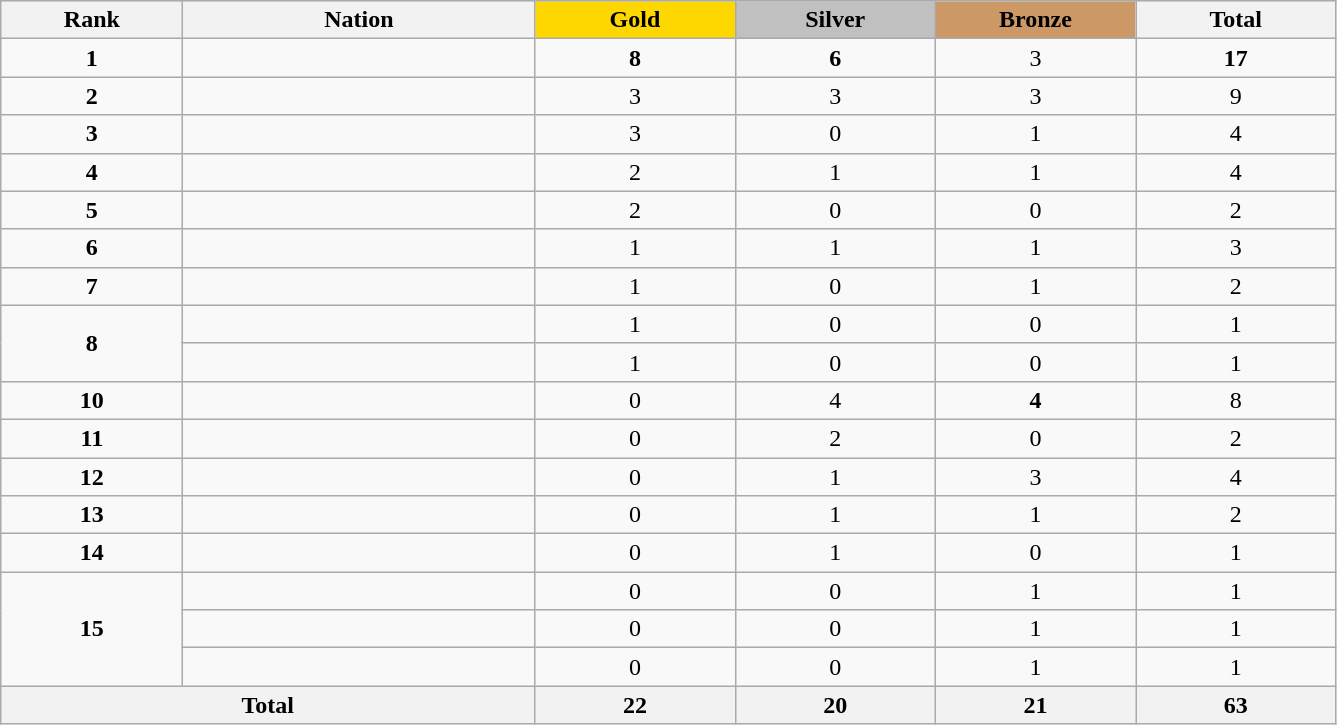<table class="wikitable collapsible autocollapse plainrowheaders" width=70.5% style="text-align:center;">
<tr style="background-color:#EDEDED;">
<th width=100px class="hintergrundfarbe5">Rank</th>
<th width=200px class="hintergrundfarbe6">Nation</th>
<th style="background:    gold; width:15%">Gold</th>
<th style="background:  silver; width:15%">Silver</th>
<th style="background: #CC9966; width:15%">Bronze</th>
<th class="hintergrundfarbe6" style="width:15%">Total</th>
</tr>
<tr>
<td><strong>1</strong></td>
<td align=left></td>
<td><strong>8</strong></td>
<td><strong>6</strong></td>
<td>3</td>
<td><strong>17</strong></td>
</tr>
<tr>
<td><strong>2</strong></td>
<td align=left></td>
<td>3</td>
<td>3</td>
<td>3</td>
<td>9</td>
</tr>
<tr>
<td><strong>3</strong></td>
<td align=left></td>
<td>3</td>
<td>0</td>
<td>1</td>
<td>4</td>
</tr>
<tr>
<td><strong>4</strong></td>
<td align=left></td>
<td>2</td>
<td>1</td>
<td>1</td>
<td>4</td>
</tr>
<tr>
<td><strong>5</strong></td>
<td align=left></td>
<td>2</td>
<td>0</td>
<td>0</td>
<td>2</td>
</tr>
<tr>
<td><strong>6</strong></td>
<td align=left></td>
<td>1</td>
<td>1</td>
<td>1</td>
<td>3</td>
</tr>
<tr>
<td><strong>7</strong></td>
<td align=left></td>
<td>1</td>
<td>0</td>
<td>1</td>
<td>2</td>
</tr>
<tr>
<td rowspan=2><strong>8</strong></td>
<td align=left><em></em></td>
<td>1</td>
<td>0</td>
<td>0</td>
<td>1</td>
</tr>
<tr>
<td align=left></td>
<td>1</td>
<td>0</td>
<td>0</td>
<td>1</td>
</tr>
<tr>
<td><strong>10</strong></td>
<td align=left></td>
<td>0</td>
<td>4</td>
<td><strong>4</strong></td>
<td>8</td>
</tr>
<tr>
<td><strong>11</strong></td>
<td align=left></td>
<td>0</td>
<td>2</td>
<td>0</td>
<td>2</td>
</tr>
<tr>
<td><strong>12</strong></td>
<td align=left></td>
<td>0</td>
<td>1</td>
<td>3</td>
<td>4</td>
</tr>
<tr>
<td><strong>13</strong></td>
<td align=left></td>
<td>0</td>
<td>1</td>
<td>1</td>
<td>2</td>
</tr>
<tr>
<td><strong>14</strong></td>
<td align=left><em></em></td>
<td>0</td>
<td>1</td>
<td>0</td>
<td>1</td>
</tr>
<tr>
<td rowspan=3><strong>15</strong></td>
<td align=left></td>
<td>0</td>
<td>0</td>
<td>1</td>
<td>1</td>
</tr>
<tr>
<td align=left></td>
<td>0</td>
<td>0</td>
<td>1</td>
<td>1</td>
</tr>
<tr>
<td align=left><em></em></td>
<td>0</td>
<td>0</td>
<td>1</td>
<td>1</td>
</tr>
<tr>
<th colspan=2>Total</th>
<th>22</th>
<th>20</th>
<th>21</th>
<th>63</th>
</tr>
</table>
